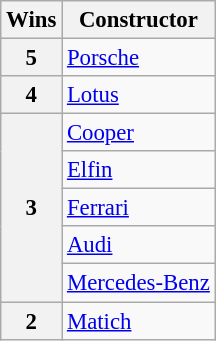<table class="wikitable" style="font-size: 95%">
<tr>
<th>Wins</th>
<th>Constructor</th>
</tr>
<tr>
<th>5</th>
<td> <a href='#'>Porsche</a></td>
</tr>
<tr>
<th>4</th>
<td> <a href='#'>Lotus</a></td>
</tr>
<tr>
<th rowspan="5">3</th>
<td> <a href='#'>Cooper</a></td>
</tr>
<tr>
<td> <a href='#'>Elfin</a></td>
</tr>
<tr>
<td> <a href='#'>Ferrari</a></td>
</tr>
<tr>
<td> <a href='#'>Audi</a></td>
</tr>
<tr>
<td> <a href='#'>Mercedes-Benz</a></td>
</tr>
<tr>
<th>2</th>
<td> <a href='#'>Matich</a></td>
</tr>
</table>
